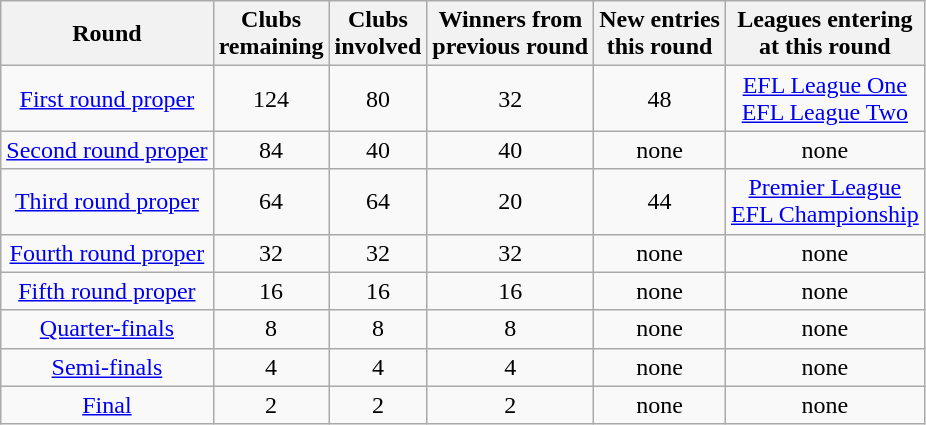<table class="wikitable" style="text-align:center">
<tr>
<th>Round</th>
<th>Clubs<br>remaining</th>
<th>Clubs<br>involved</th>
<th>Winners from<br>previous round</th>
<th>New entries<br>this round</th>
<th>Leagues entering<br>at this round</th>
</tr>
<tr>
<td><a href='#'>First round proper</a></td>
<td>124</td>
<td>80</td>
<td>32</td>
<td>48</td>
<td><a href='#'>EFL League One</a><br><a href='#'>EFL League Two</a></td>
</tr>
<tr>
<td><a href='#'>Second round proper</a></td>
<td>84</td>
<td>40</td>
<td>40</td>
<td>none</td>
<td>none</td>
</tr>
<tr>
<td><a href='#'>Third round proper</a></td>
<td>64</td>
<td>64</td>
<td>20</td>
<td>44</td>
<td><a href='#'>Premier League</a><br><a href='#'>EFL Championship</a></td>
</tr>
<tr>
<td><a href='#'>Fourth round proper</a></td>
<td>32</td>
<td>32</td>
<td>32</td>
<td>none</td>
<td>none</td>
</tr>
<tr>
<td><a href='#'>Fifth round proper</a></td>
<td>16</td>
<td>16</td>
<td>16</td>
<td>none</td>
<td>none</td>
</tr>
<tr>
<td><a href='#'>Quarter-finals</a></td>
<td>8</td>
<td>8</td>
<td>8</td>
<td>none</td>
<td>none</td>
</tr>
<tr>
<td><a href='#'>Semi-finals</a></td>
<td>4</td>
<td>4</td>
<td>4</td>
<td>none</td>
<td>none</td>
</tr>
<tr>
<td><a href='#'>Final</a></td>
<td>2</td>
<td>2</td>
<td>2</td>
<td>none</td>
<td>none</td>
</tr>
</table>
